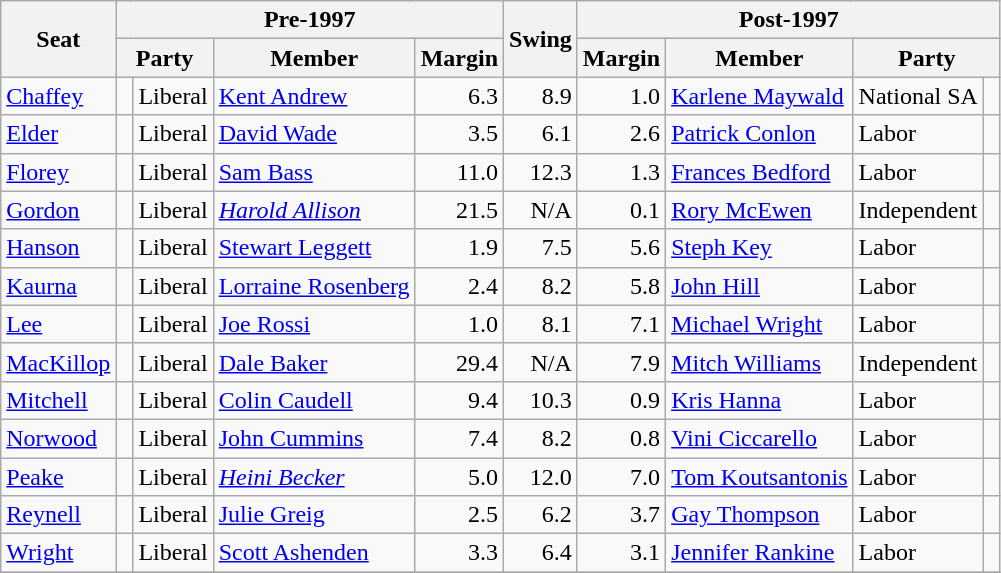<table class="wikitable">
<tr>
<th rowspan="2">Seat</th>
<th colspan="4">Pre-1997</th>
<th rowspan="2">Swing</th>
<th colspan="4">Post-1997</th>
</tr>
<tr>
<th colspan="2">Party</th>
<th>Member</th>
<th>Margin</th>
<th>Margin</th>
<th>Member</th>
<th colspan="2">Party</th>
</tr>
<tr>
<td><a href='#'>Chaffey</a></td>
<td> </td>
<td>Liberal</td>
<td><a href='#'>Kent Andrew</a></td>
<td style="text-align:right;">6.3</td>
<td style="text-align:right;">8.9</td>
<td style="text-align:right;">1.0</td>
<td><a href='#'>Karlene Maywald</a></td>
<td>National SA</td>
<td> </td>
</tr>
<tr>
<td><a href='#'>Elder</a></td>
<td> </td>
<td>Liberal</td>
<td><a href='#'>David Wade</a></td>
<td style="text-align:right;">3.5</td>
<td style="text-align:right;">6.1</td>
<td style="text-align:right;">2.6</td>
<td><a href='#'>Patrick Conlon</a></td>
<td>Labor</td>
<td> </td>
</tr>
<tr>
<td><a href='#'>Florey</a></td>
<td> </td>
<td>Liberal</td>
<td><a href='#'>Sam Bass</a></td>
<td style="text-align:right;">11.0</td>
<td style="text-align:right;">12.3</td>
<td style="text-align:right;">1.3</td>
<td><a href='#'>Frances Bedford</a></td>
<td>Labor</td>
<td> </td>
</tr>
<tr>
<td><a href='#'>Gordon</a></td>
<td> </td>
<td>Liberal</td>
<td><em><a href='#'>Harold Allison</a></em></td>
<td style="text-align:right;">21.5</td>
<td style="text-align:right;">N/A</td>
<td style="text-align:right;">0.1</td>
<td><a href='#'>Rory McEwen</a></td>
<td>Independent</td>
<td> </td>
</tr>
<tr>
<td><a href='#'>Hanson</a></td>
<td> </td>
<td>Liberal</td>
<td><a href='#'>Stewart Leggett</a></td>
<td style="text-align:right;">1.9</td>
<td style="text-align:right;">7.5</td>
<td style="text-align:right;">5.6</td>
<td><a href='#'>Steph Key</a></td>
<td>Labor</td>
<td> </td>
</tr>
<tr>
<td><a href='#'>Kaurna</a></td>
<td> </td>
<td>Liberal</td>
<td><a href='#'>Lorraine Rosenberg</a></td>
<td style="text-align:right;">2.4</td>
<td style="text-align:right;">8.2</td>
<td style="text-align:right;">5.8</td>
<td><a href='#'>John Hill</a></td>
<td>Labor</td>
<td> </td>
</tr>
<tr>
<td><a href='#'>Lee</a></td>
<td> </td>
<td>Liberal</td>
<td><a href='#'>Joe Rossi</a></td>
<td style="text-align:right;">1.0</td>
<td style="text-align:right;">8.1</td>
<td style="text-align:right;">7.1</td>
<td><a href='#'>Michael Wright</a></td>
<td>Labor</td>
<td> </td>
</tr>
<tr>
<td><a href='#'>MacKillop</a></td>
<td> </td>
<td>Liberal</td>
<td><a href='#'>Dale Baker</a></td>
<td style="text-align:right;">29.4</td>
<td style="text-align:right;">N/A</td>
<td style="text-align:right;">7.9</td>
<td><a href='#'>Mitch Williams</a></td>
<td>Independent</td>
<td> </td>
</tr>
<tr>
<td><a href='#'>Mitchell</a></td>
<td> </td>
<td>Liberal</td>
<td><a href='#'>Colin Caudell</a></td>
<td style="text-align:right;">9.4</td>
<td style="text-align:right;">10.3</td>
<td style="text-align:right;">0.9</td>
<td><a href='#'>Kris Hanna</a></td>
<td>Labor</td>
<td> </td>
</tr>
<tr>
<td><a href='#'>Norwood</a></td>
<td> </td>
<td>Liberal</td>
<td><a href='#'>John Cummins</a></td>
<td style="text-align:right;">7.4</td>
<td style="text-align:right;">8.2</td>
<td style="text-align:right;">0.8</td>
<td><a href='#'>Vini Ciccarello</a></td>
<td>Labor</td>
<td> </td>
</tr>
<tr>
<td><a href='#'>Peake</a></td>
<td> </td>
<td>Liberal</td>
<td><em><a href='#'>Heini Becker</a></em></td>
<td style="text-align:right;">5.0</td>
<td style="text-align:right;">12.0</td>
<td style="text-align:right;">7.0</td>
<td><a href='#'>Tom Koutsantonis</a></td>
<td>Labor</td>
<td> </td>
</tr>
<tr>
<td><a href='#'>Reynell</a></td>
<td> </td>
<td>Liberal</td>
<td><a href='#'>Julie Greig</a></td>
<td style="text-align:right;">2.5</td>
<td style="text-align:right;">6.2</td>
<td style="text-align:right;">3.7</td>
<td><a href='#'>Gay Thompson</a></td>
<td>Labor</td>
<td> </td>
</tr>
<tr>
<td><a href='#'>Wright</a></td>
<td> </td>
<td>Liberal</td>
<td><a href='#'>Scott Ashenden</a></td>
<td style="text-align:right;">3.3</td>
<td style="text-align:right;">6.4</td>
<td style="text-align:right;">3.1</td>
<td><a href='#'>Jennifer Rankine</a></td>
<td>Labor</td>
<td> </td>
</tr>
<tr>
</tr>
</table>
